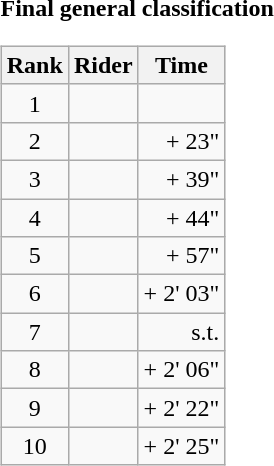<table>
<tr>
<td><strong>Final general classification</strong><br><table class="wikitable">
<tr>
<th scope="col">Rank</th>
<th scope="col">Rider</th>
<th scope="col">Time</th>
</tr>
<tr>
<td style="text-align:center;">1</td>
<td></td>
<td style="text-align:right;"></td>
</tr>
<tr>
<td style="text-align:center;">2</td>
<td></td>
<td style="text-align:right;">+ 23"</td>
</tr>
<tr>
<td style="text-align:center;">3</td>
<td></td>
<td style="text-align:right;">+ 39"</td>
</tr>
<tr>
<td style="text-align:center;">4</td>
<td></td>
<td style="text-align:right;">+ 44"</td>
</tr>
<tr>
<td style="text-align:center;">5</td>
<td></td>
<td style="text-align:right;">+ 57"</td>
</tr>
<tr>
<td style="text-align:center;">6</td>
<td></td>
<td style="text-align:right;">+ 2' 03"</td>
</tr>
<tr>
<td style="text-align:center;">7</td>
<td></td>
<td style="text-align:right;">s.t.</td>
</tr>
<tr>
<td style="text-align:center;">8</td>
<td></td>
<td style="text-align:right;">+ 2' 06"</td>
</tr>
<tr>
<td style="text-align:center;">9</td>
<td></td>
<td style="text-align:right;">+ 2' 22"</td>
</tr>
<tr>
<td style="text-align:center;">10</td>
<td></td>
<td style="text-align:right;">+ 2' 25"</td>
</tr>
</table>
</td>
</tr>
</table>
